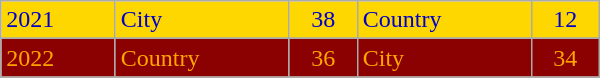<table class="wikitable" style="width:25em">
<tr style="background:gold; color:#0000cd;">
<td>2021</td>
<td>City</td>
<td style="text-align:center">38</td>
<td>Country</td>
<td style="text-align:center">12</td>
</tr>
<tr style="background:gold; color:#0000cd;">
</tr>
<tr style="background:darkRed; color:orange;">
<td>2022</td>
<td>Country</td>
<td style="text-align:center">36</td>
<td>City</td>
<td style="text-align:center">34</td>
</tr>
</table>
